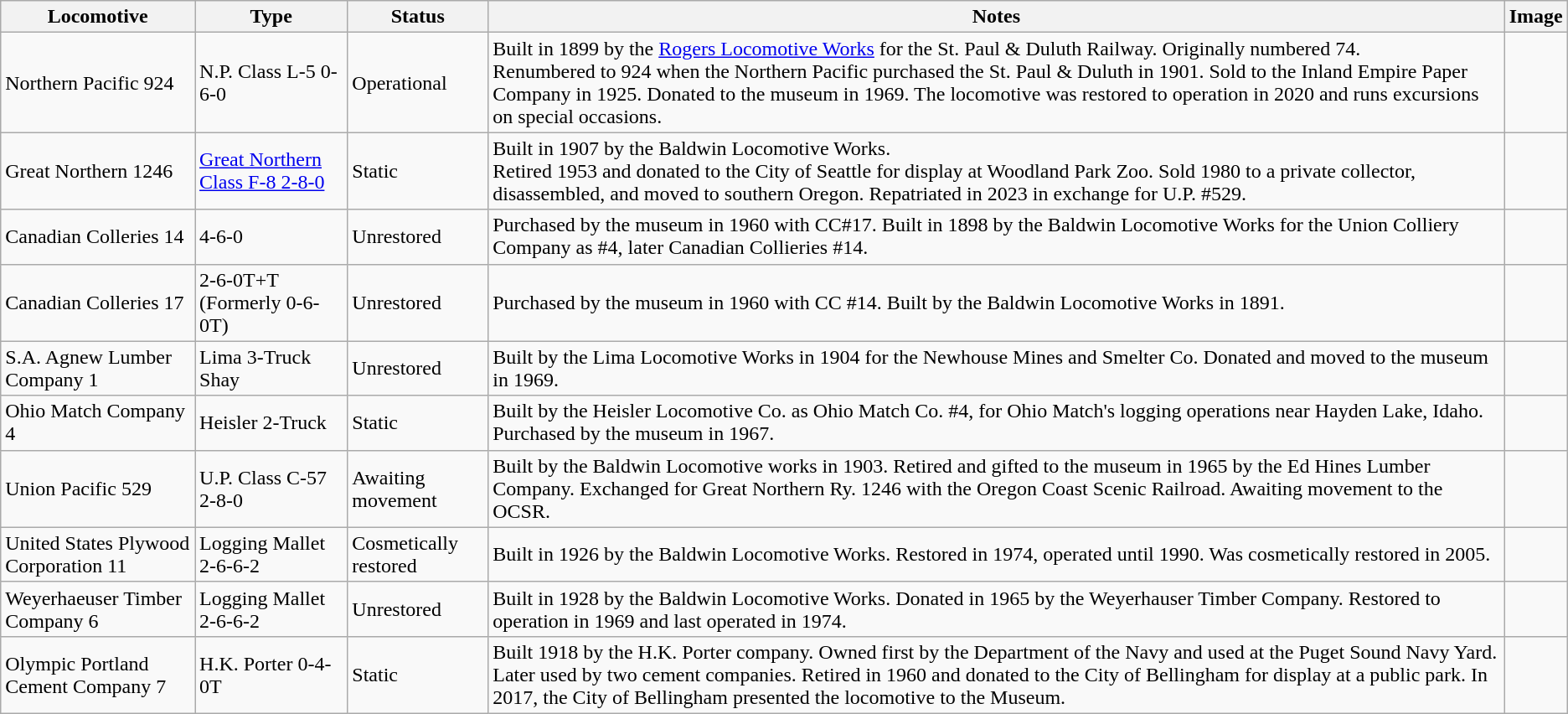<table class="wikitable">
<tr>
<th>Locomotive</th>
<th>Type</th>
<th>Status</th>
<th>Notes</th>
<th>Image</th>
</tr>
<tr>
<td>Northern Pacific 924</td>
<td>N.P. Class L-5 0-6-0</td>
<td>Operational</td>
<td>Built in 1899 by the <a href='#'>Rogers Locomotive Works</a> for the St. Paul & Duluth Railway. Originally numbered 74.<br>Renumbered to 924 when the Northern Pacific purchased the St. Paul & Duluth in 1901. 
Sold to the Inland Empire Paper Company in 1925. Donated to the museum in 1969. 
The locomotive was restored to operation in 2020 and runs excursions on special occasions.</td>
<td></td>
</tr>
<tr>
<td>Great Northern 1246</td>
<td><a href='#'>Great Northern Class F-8 2-8-0</a></td>
<td>Static</td>
<td>Built in 1907 by the Baldwin Locomotive Works.<br>Retired 1953 and donated to the City of Seattle for display at Woodland Park Zoo.
Sold 1980 to a private collector, disassembled, and moved to southern Oregon. 
Repatriated in 2023 in exchange for U.P. #529.</td>
<td></td>
</tr>
<tr>
<td>Canadian Colleries 14</td>
<td>4-6-0</td>
<td>Unrestored</td>
<td>Purchased by the museum in 1960 with CC#17. Built in 1898 by the Baldwin Locomotive Works for the Union Colliery Company as #4, later Canadian Collieries #14.</td>
<td></td>
</tr>
<tr>
<td>Canadian Colleries 17</td>
<td>2-6-0T+T<br>(Formerly 0-6-0T)</td>
<td>Unrestored</td>
<td>Purchased by the museum in 1960 with CC #14. Built by the Baldwin Locomotive Works in 1891.</td>
<td></td>
</tr>
<tr>
<td>S.A. Agnew Lumber Company 1</td>
<td>Lima 3-Truck Shay</td>
<td>Unrestored</td>
<td>Built by the Lima Locomotive Works in 1904 for the Newhouse Mines and Smelter Co. Donated and moved to the museum in 1969.</td>
<td></td>
</tr>
<tr>
<td>Ohio Match Company 4</td>
<td>Heisler 2-Truck</td>
<td>Static</td>
<td>Built by the Heisler Locomotive Co. as Ohio Match Co. #4, for Ohio Match's logging operations near Hayden Lake, Idaho. Purchased by the museum in 1967.</td>
<td></td>
</tr>
<tr>
<td>Union Pacific 529</td>
<td>U.P. Class C-57 2-8-0</td>
<td>Awaiting movement</td>
<td>Built by the Baldwin Locomotive works in 1903. Retired and gifted to the museum in 1965 by the Ed Hines Lumber Company. Exchanged for Great Northern Ry. 1246 with the Oregon Coast Scenic Railroad. Awaiting movement to the OCSR.</td>
<td></td>
</tr>
<tr>
<td>United States Plywood Corporation 11</td>
<td>Logging Mallet 2-6-6-2</td>
<td>Cosmetically restored</td>
<td>Built in 1926 by the Baldwin Locomotive Works. Restored in 1974, operated until 1990. Was cosmetically restored in 2005.</td>
<td></td>
</tr>
<tr>
<td>Weyerhaeuser Timber Company 6</td>
<td>Logging Mallet 2-6-6-2</td>
<td>Unrestored</td>
<td>Built in 1928 by the Baldwin Locomotive Works. Donated in  1965 by the Weyerhauser Timber Company. Restored to operation in 1969 and last operated in 1974.</td>
<td></td>
</tr>
<tr>
<td>Olympic Portland Cement Company 7</td>
<td>H.K. Porter 0-4-0T</td>
<td>Static</td>
<td>Built 1918 by the H.K. Porter company. Owned first by the Department of the Navy and used at the Puget Sound Navy Yard. Later used by two cement companies. Retired in 1960 and donated to the City of Bellingham for display at a public park. In 2017, the City of Bellingham presented the locomotive to the Museum.</td>
<td></td>
</tr>
</table>
